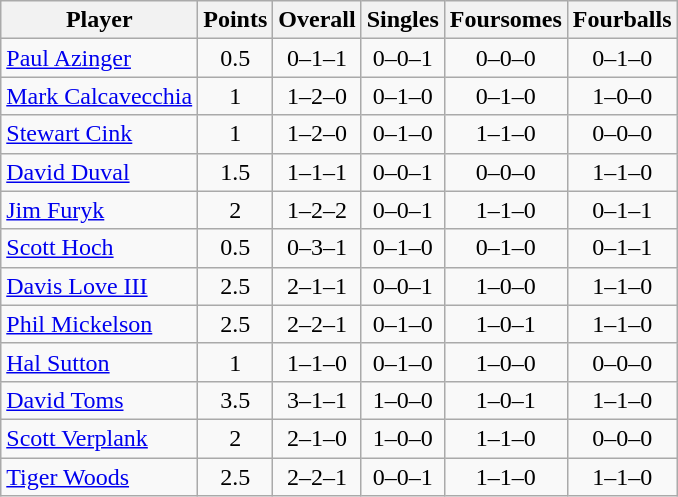<table class="wikitable sortable" style="text-align:center">
<tr>
<th>Player</th>
<th>Points</th>
<th>Overall</th>
<th>Singles</th>
<th>Foursomes</th>
<th>Fourballs</th>
</tr>
<tr>
<td align=left><a href='#'>Paul Azinger</a></td>
<td>0.5</td>
<td>0–1–1</td>
<td>0–0–1</td>
<td>0–0–0</td>
<td>0–1–0</td>
</tr>
<tr>
<td align=left><a href='#'>Mark Calcavecchia</a></td>
<td>1</td>
<td>1–2–0</td>
<td>0–1–0</td>
<td>0–1–0</td>
<td>1–0–0</td>
</tr>
<tr>
<td align=left><a href='#'>Stewart Cink</a></td>
<td>1</td>
<td>1–2–0</td>
<td>0–1–0</td>
<td>1–1–0</td>
<td>0–0–0</td>
</tr>
<tr>
<td align=left><a href='#'>David Duval</a></td>
<td>1.5</td>
<td>1–1–1</td>
<td>0–0–1</td>
<td>0–0–0</td>
<td>1–1–0</td>
</tr>
<tr>
<td align=left><a href='#'>Jim Furyk</a></td>
<td>2</td>
<td>1–2–2</td>
<td>0–0–1</td>
<td>1–1–0</td>
<td>0–1–1</td>
</tr>
<tr>
<td align=left><a href='#'>Scott Hoch</a></td>
<td>0.5</td>
<td>0–3–1</td>
<td>0–1–0</td>
<td>0–1–0</td>
<td>0–1–1</td>
</tr>
<tr>
<td align=left><a href='#'>Davis Love III</a></td>
<td>2.5</td>
<td>2–1–1</td>
<td>0–0–1</td>
<td>1–0–0</td>
<td>1–1–0</td>
</tr>
<tr>
<td align=left><a href='#'>Phil Mickelson</a></td>
<td>2.5</td>
<td>2–2–1</td>
<td>0–1–0</td>
<td>1–0–1</td>
<td>1–1–0</td>
</tr>
<tr>
<td align=left><a href='#'>Hal Sutton</a></td>
<td>1</td>
<td>1–1–0</td>
<td>0–1–0</td>
<td>1–0–0</td>
<td>0–0–0</td>
</tr>
<tr>
<td align=left><a href='#'>David Toms</a></td>
<td>3.5</td>
<td>3–1–1</td>
<td>1–0–0</td>
<td>1–0–1</td>
<td>1–1–0</td>
</tr>
<tr>
<td align=left><a href='#'>Scott Verplank</a></td>
<td>2</td>
<td>2–1–0</td>
<td>1–0–0</td>
<td>1–1–0</td>
<td>0–0–0</td>
</tr>
<tr>
<td align=left><a href='#'>Tiger Woods</a></td>
<td>2.5</td>
<td>2–2–1</td>
<td>0–0–1</td>
<td>1–1–0</td>
<td>1–1–0</td>
</tr>
</table>
